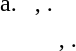<table style="margin-left:13px; line-height:150%">
<tr>
<td align="right" valign="top">a.  </td>
<td>, .<br>    , .</td>
</tr>
</table>
